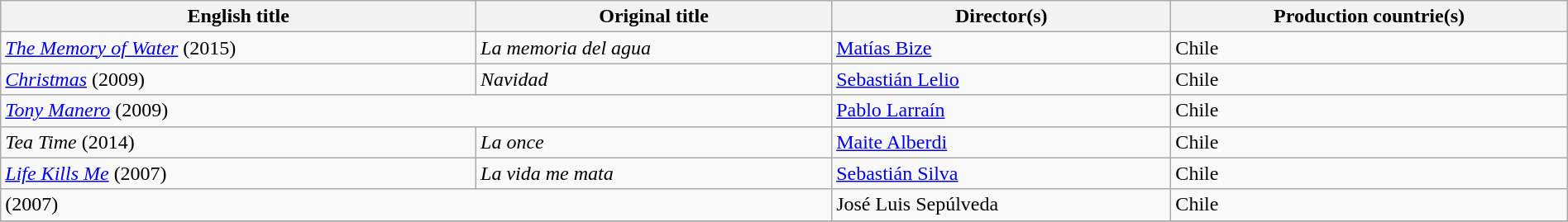<table class="sortable wikitable" style="width:100%; margin-bottom:4px" cellpadding="5">
<tr>
<th scope="col">English title</th>
<th scope="col">Original title</th>
<th scope="col">Director(s)</th>
<th scope="col">Production countrie(s)</th>
</tr>
<tr>
<td><em><a href='#'>The Memory of Water</a></em> (2015)</td>
<td><em>La memoria del agua</em></td>
<td><a href='#'>Matías Bize</a></td>
<td>Chile</td>
</tr>
<tr>
<td><em><a href='#'>Christmas</a></em> (2009)</td>
<td><em>Navidad</em></td>
<td><a href='#'>Sebastián Lelio</a></td>
<td>Chile</td>
</tr>
<tr>
<td colspan="2"><em><a href='#'>Tony Manero</a></em> (2009)</td>
<td><a href='#'>Pablo Larraín</a></td>
<td>Chile</td>
</tr>
<tr>
<td><em>Tea Time</em> (2014)</td>
<td><em>La once</em></td>
<td><a href='#'>Maite Alberdi</a></td>
<td>Chile</td>
</tr>
<tr>
<td><em><a href='#'>Life Kills Me</a></em> (2007)</td>
<td><em>La vida me mata</em></td>
<td><a href='#'>Sebastián Silva</a></td>
<td>Chile</td>
</tr>
<tr>
<td colspan="2"><em></em> (2007)</td>
<td>José Luis Sepúlveda</td>
<td>Chile</td>
</tr>
<tr>
</tr>
</table>
